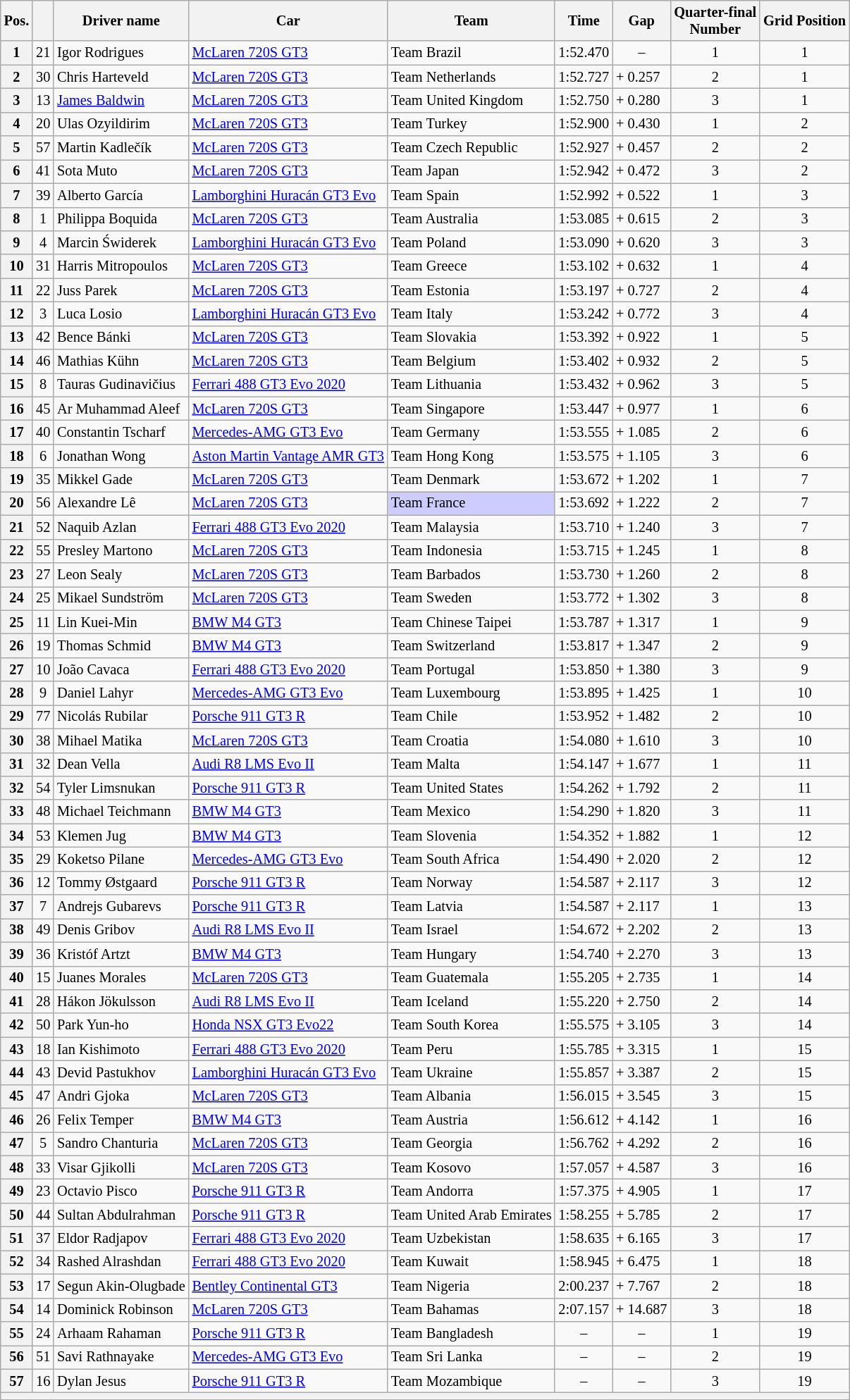<table class="wikitable" style="font-size: 85%;">
<tr>
<th scope="col">Pos.</th>
<th scope="col"></th>
<th scope="col">Driver name</th>
<th scope="col">Car</th>
<th scope="col">Team</th>
<th scope="col">Time</th>
<th scope="col">Gap</th>
<th scope="col">Quarter-final <br> Number</th>
<th scope="col">Grid Position</th>
</tr>
<tr>
<th>1</th>
<td align="middle">21</td>
<td>Igor Rodrigues</td>
<td><a href='#'>McLaren 720S GT3</a></td>
<td> Team Brazil</td>
<td>1:52.470</td>
<td align="middle">–</td>
<td align="middle">1</td>
<td align="middle">1</td>
</tr>
<tr>
<th>2</th>
<td align="middle">30</td>
<td>Chris Harteveld</td>
<td><a href='#'>McLaren 720S GT3</a></td>
<td> Team Netherlands</td>
<td>1:52.727</td>
<td>+ 0.257</td>
<td align="middle">2</td>
<td align="middle">1</td>
</tr>
<tr>
<th>3</th>
<td align="middle">13</td>
<td><a href='#'>James Baldwin</a></td>
<td><a href='#'>McLaren 720S GT3</a></td>
<td> Team United Kingdom</td>
<td>1:52.750</td>
<td>+ 0.280</td>
<td align="middle">3</td>
<td align="middle">1</td>
</tr>
<tr>
<th>4</th>
<td align="middle">20</td>
<td>Ulas Ozyildirim</td>
<td><a href='#'>McLaren 720S GT3</a></td>
<td> Team Turkey</td>
<td>1:52.900</td>
<td>+ 0.430</td>
<td align="middle">1</td>
<td align="middle">2</td>
</tr>
<tr>
<th>5</th>
<td align="middle">57</td>
<td>Martin Kadlečík</td>
<td><a href='#'>McLaren 720S GT3</a></td>
<td> Team Czech Republic</td>
<td>1:52.927</td>
<td>+ 0.457</td>
<td align="middle">2</td>
<td align="middle">2</td>
</tr>
<tr>
<th>6</th>
<td align="middle">41</td>
<td>Sota Muto</td>
<td><a href='#'>McLaren 720S GT3</a></td>
<td> Team Japan</td>
<td>1:52.942</td>
<td>+ 0.472</td>
<td align="middle">3</td>
<td align="middle">2</td>
</tr>
<tr>
<th>7</th>
<td align="middle">39</td>
<td>Alberto García</td>
<td><a href='#'>Lamborghini Huracán GT3 Evo</a></td>
<td> Team Spain</td>
<td>1:52.992</td>
<td>+ 0.522</td>
<td align="middle">1</td>
<td align="middle">3</td>
</tr>
<tr>
<th>8</th>
<td align="middle">1</td>
<td>Philippa Boquida</td>
<td><a href='#'>McLaren 720S GT3</a></td>
<td> Team Australia</td>
<td>1:53.085</td>
<td>+ 0.615</td>
<td align="middle">2</td>
<td align="middle">3</td>
</tr>
<tr>
<th>9</th>
<td align="middle">4</td>
<td>Marcin Świderek</td>
<td><a href='#'>Lamborghini Huracán GT3 Evo</a></td>
<td> Team Poland</td>
<td>1:53.090</td>
<td>+ 0.620</td>
<td align="middle">3</td>
<td align="middle">3</td>
</tr>
<tr>
<th>10</th>
<td align="middle">31</td>
<td>Harris Mitropoulos</td>
<td><a href='#'>McLaren 720S GT3</a></td>
<td> Team Greece</td>
<td>1:53.102</td>
<td>+ 0.632</td>
<td align="middle">1</td>
<td align="middle">4</td>
</tr>
<tr>
<th>11</th>
<td align="middle">22</td>
<td>Juss Parek</td>
<td><a href='#'>McLaren 720S GT3</a></td>
<td> Team Estonia</td>
<td>1:53.197</td>
<td>+ 0.727</td>
<td align="middle">2</td>
<td align="middle">4</td>
</tr>
<tr>
<th>12</th>
<td align="middle">3</td>
<td>Luca Losio</td>
<td><a href='#'>Lamborghini Huracán GT3 Evo</a></td>
<td> Team Italy</td>
<td>1:53.242</td>
<td>+ 0.772</td>
<td align="middle">3</td>
<td align="middle">4</td>
</tr>
<tr>
<th>13</th>
<td align="middle">42</td>
<td>Bence Bánki</td>
<td><a href='#'>McLaren 720S GT3</a></td>
<td> Team Slovakia</td>
<td>1:53.392</td>
<td>+ 0.922</td>
<td align="middle">1</td>
<td align="middle">5</td>
</tr>
<tr>
<th>14</th>
<td align="middle">46</td>
<td>Mathias Kühn</td>
<td><a href='#'>McLaren 720S GT3</a></td>
<td> Team Belgium</td>
<td>1:53.402</td>
<td>+ 0.932</td>
<td align="middle">2</td>
<td align="middle">5</td>
</tr>
<tr>
<th>15</th>
<td align="middle">8</td>
<td>Tauras Gudinavičius</td>
<td><a href='#'>Ferrari 488 GT3 Evo 2020</a></td>
<td> Team Lithuania</td>
<td>1:53.432</td>
<td>+ 0.962</td>
<td align="middle">3</td>
<td align="middle">5</td>
</tr>
<tr>
<th>16</th>
<td align="middle">45</td>
<td>Ar Muhammad Aleef</td>
<td><a href='#'>McLaren 720S GT3</a></td>
<td> Team Singapore</td>
<td>1:53.447</td>
<td>+ 0.977</td>
<td align="middle">1</td>
<td align="middle">6</td>
</tr>
<tr>
<th>17</th>
<td align="middle">40</td>
<td>Constantin Tscharf</td>
<td><a href='#'>Mercedes-AMG GT3 Evo</a></td>
<td> Team Germany</td>
<td>1:53.555</td>
<td>+ 1.085</td>
<td align="middle">2</td>
<td align="middle">6</td>
</tr>
<tr>
<th>18</th>
<td align="middle">6</td>
<td>Jonathan Wong</td>
<td><a href='#'>Aston Martin Vantage AMR GT3</a></td>
<td> Team Hong Kong</td>
<td>1:53.575</td>
<td>+ 1.105</td>
<td align="middle">3</td>
<td align="middle">6</td>
</tr>
<tr>
<th>19</th>
<td align="middle">35</td>
<td>Mikkel Gade</td>
<td><a href='#'>McLaren 720S GT3</a></td>
<td> Team Denmark</td>
<td>1:53.672</td>
<td>+ 1.202</td>
<td align="middle">1</td>
<td align="middle">7</td>
</tr>
<tr>
<th>20</th>
<td align="middle">56</td>
<td>Alexandre Lê</td>
<td><a href='#'>McLaren 720S GT3</a></td>
<td style="background:#ccccff"> Team France</td>
<td>1:53.692</td>
<td>+ 1.222</td>
<td align="middle">2</td>
<td align="middle">7</td>
</tr>
<tr>
<th>21</th>
<td align="middle">52</td>
<td>Naquib Azlan</td>
<td><a href='#'>Ferrari 488 GT3 Evo 2020</a></td>
<td> Team Malaysia</td>
<td>1:53.710</td>
<td>+ 1.240</td>
<td align="middle">3</td>
<td align="middle">7</td>
</tr>
<tr>
<th>22</th>
<td align="middle">55</td>
<td>Presley Martono</td>
<td><a href='#'>McLaren 720S GT3</a></td>
<td> Team Indonesia</td>
<td>1:53.715</td>
<td>+ 1.245</td>
<td align="middle">1</td>
<td align="middle">8</td>
</tr>
<tr>
<th>23</th>
<td align="middle">27</td>
<td>Leon Sealy</td>
<td><a href='#'>McLaren 720S GT3</a></td>
<td> Team Barbados</td>
<td>1:53.730</td>
<td>+ 1.260</td>
<td align="middle">2</td>
<td align="middle">8</td>
</tr>
<tr>
<th>24</th>
<td align="middle">25</td>
<td>Mikael Sundström</td>
<td><a href='#'>McLaren 720S GT3</a></td>
<td> Team Sweden</td>
<td>1:53.772</td>
<td>+ 1.302</td>
<td align="middle">3</td>
<td align="middle">8</td>
</tr>
<tr>
<th>25</th>
<td align="middle">11</td>
<td>Lin Kuei-Min</td>
<td><a href='#'>BMW M4 GT3</a></td>
<td> Team Chinese Taipei</td>
<td>1:53.787</td>
<td>+ 1.317</td>
<td align="middle">1</td>
<td align="middle">9</td>
</tr>
<tr>
<th>26</th>
<td align="middle">19</td>
<td>Thomas Schmid</td>
<td><a href='#'>BMW M4 GT3</a></td>
<td> Team Switzerland</td>
<td>1:53.817</td>
<td>+ 1.347</td>
<td align="middle">2</td>
<td align="middle">9</td>
</tr>
<tr>
<th>27</th>
<td align="middle">10</td>
<td>João Cavaca</td>
<td><a href='#'>Ferrari 488 GT3 Evo 2020</a></td>
<td> Team Portugal</td>
<td>1:53.850</td>
<td>+ 1.380</td>
<td align="middle">3</td>
<td align="middle">9</td>
</tr>
<tr>
<th>28</th>
<td align="middle">9</td>
<td>Daniel Lahyr</td>
<td><a href='#'>Mercedes-AMG GT3 Evo</a></td>
<td> Team Luxembourg</td>
<td>1:53.895</td>
<td>+ 1.425</td>
<td align="middle">1</td>
<td align="middle">10</td>
</tr>
<tr>
<th>29</th>
<td align="middle">77</td>
<td>Nicolás Rubilar</td>
<td><a href='#'>Porsche 911 GT3 R</a></td>
<td> Team Chile</td>
<td>1:53.952</td>
<td>+ 1.482</td>
<td align="middle">2</td>
<td align="middle">10</td>
</tr>
<tr>
<th>30</th>
<td align="middle">38</td>
<td>Mihael Matika</td>
<td><a href='#'>McLaren 720S GT3</a></td>
<td> Team Croatia</td>
<td>1:54.080</td>
<td>+ 1.610</td>
<td align="middle">3</td>
<td align="middle">10</td>
</tr>
<tr>
<th>31</th>
<td align="middle">32</td>
<td>Dean Vella</td>
<td><a href='#'>Audi R8 LMS Evo II</a></td>
<td> Team Malta</td>
<td>1:54.147</td>
<td>+ 1.677</td>
<td align="middle">1</td>
<td align="middle">11</td>
</tr>
<tr>
<th>32</th>
<td align="middle">54</td>
<td>Tyler Limsnukan</td>
<td><a href='#'>Porsche 911 GT3 R</a></td>
<td> Team United States</td>
<td>1:54.262</td>
<td>+ 1.792</td>
<td align="middle">2</td>
<td align="middle">11</td>
</tr>
<tr>
<th>33</th>
<td align="middle">48</td>
<td>Michael Teichmann</td>
<td><a href='#'>BMW M4 GT3</a></td>
<td> Team Mexico</td>
<td>1:54.290</td>
<td>+ 1.820</td>
<td align="middle">3</td>
<td align="middle">11</td>
</tr>
<tr>
<th>34</th>
<td align="middle">53</td>
<td>Klemen Jug</td>
<td><a href='#'>BMW M4 GT3</a></td>
<td> Team Slovenia</td>
<td>1:54.352</td>
<td>+ 1.882</td>
<td align="middle">1</td>
<td align="middle">12</td>
</tr>
<tr>
<th>35</th>
<td align="middle">29</td>
<td>Koketso Pilane</td>
<td><a href='#'>Mercedes-AMG GT3 Evo</a></td>
<td> Team South Africa</td>
<td>1:54.490</td>
<td>+ 2.020</td>
<td align="middle">2</td>
<td align="middle">12</td>
</tr>
<tr>
<th>36</th>
<td align="middle">12</td>
<td>Tommy Østgaard</td>
<td><a href='#'>Porsche 911 GT3 R</a></td>
<td> Team Norway</td>
<td>1:54.587</td>
<td>+ 2.117</td>
<td align="middle">3</td>
<td align="middle">12</td>
</tr>
<tr>
<th>37</th>
<td align="middle">7</td>
<td>Andrejs Gubarevs</td>
<td><a href='#'>Porsche 911 GT3 R</a></td>
<td> Team Latvia</td>
<td>1:54.587</td>
<td>+ 2.117</td>
<td align="middle">1</td>
<td align="middle">13</td>
</tr>
<tr>
<th>38</th>
<td align="middle">49</td>
<td>Denis Gribov</td>
<td><a href='#'>Audi R8 LMS Evo II</a></td>
<td> Team Israel</td>
<td>1:54.672</td>
<td>+ 2.202</td>
<td align="middle">2</td>
<td align="middle">13</td>
</tr>
<tr>
<th>39</th>
<td align="middle">36</td>
<td>Kristóf Artzt</td>
<td><a href='#'>BMW M4 GT3</a></td>
<td> Team Hungary</td>
<td>1:54.740</td>
<td>+ 2.270</td>
<td align="middle">3</td>
<td align="middle">13</td>
</tr>
<tr>
<th>40</th>
<td align="middle">15</td>
<td>Juanes Morales</td>
<td><a href='#'>McLaren 720S GT3</a></td>
<td> Team Guatemala</td>
<td>1:55.205</td>
<td>+ 2.735</td>
<td align="middle">1</td>
<td align="middle">14</td>
</tr>
<tr>
<th>41</th>
<td align="middle">28</td>
<td>Hákon Jökulsson</td>
<td><a href='#'>Audi R8 LMS Evo II</a></td>
<td> Team Iceland</td>
<td>1:55.220</td>
<td>+ 2.750</td>
<td align="middle">2</td>
<td align="middle">14</td>
</tr>
<tr>
<th>42</th>
<td align="middle">50</td>
<td>Park Yun-ho</td>
<td><a href='#'>Honda NSX GT3 Evo22</a></td>
<td> Team South Korea</td>
<td>1:55.575</td>
<td>+ 3.105</td>
<td align="middle">3</td>
<td align="middle">14</td>
</tr>
<tr>
<th>43</th>
<td align="middle">18</td>
<td>Ian Kishimoto</td>
<td><a href='#'>Ferrari 488 GT3 Evo 2020</a></td>
<td> Team Peru</td>
<td>1:55.785</td>
<td>+ 3.315</td>
<td align="middle">1</td>
<td align="middle">15</td>
</tr>
<tr>
<th>44</th>
<td align="middle">43</td>
<td>Devid Pastukhov</td>
<td><a href='#'>Lamborghini Huracán GT3 Evo</a></td>
<td> Team Ukraine</td>
<td>1:55.857</td>
<td>+ 3.387</td>
<td align="middle">2</td>
<td align="middle">15</td>
</tr>
<tr>
<th>45</th>
<td align="middle">47</td>
<td>Andri Gjoka</td>
<td><a href='#'>McLaren 720S GT3</a></td>
<td> Team Albania</td>
<td>1:56.015</td>
<td>+ 3.545</td>
<td align="middle">3</td>
<td align="middle">15</td>
</tr>
<tr>
<th>46</th>
<td align="middle">26</td>
<td>Felix Temper</td>
<td><a href='#'>BMW M4 GT3</a></td>
<td> Team Austria</td>
<td>1:56.612</td>
<td>+ 4.142</td>
<td align="middle">1</td>
<td align="middle">16</td>
</tr>
<tr>
<th>47</th>
<td align="middle">5</td>
<td>Sandro Chanturia</td>
<td><a href='#'>McLaren 720S GT3</a></td>
<td> Team Georgia</td>
<td>1:56.762</td>
<td>+ 4.292</td>
<td align="middle">2</td>
<td align="middle">16</td>
</tr>
<tr>
<th>48</th>
<td align="middle">33</td>
<td>Visar Gjikolli</td>
<td><a href='#'>McLaren 720S GT3</a></td>
<td> Team Kosovo</td>
<td>1:57.057</td>
<td>+ 4.587</td>
<td align="middle">3</td>
<td align="middle">16</td>
</tr>
<tr>
<th>49</th>
<td align="middle">23</td>
<td>Octavio Pisco</td>
<td><a href='#'>Porsche 911 GT3 R</a></td>
<td> Team Andorra</td>
<td>1:57.375</td>
<td>+ 4.905</td>
<td align="middle">1</td>
<td align="middle">17</td>
</tr>
<tr>
<th>50</th>
<td align="middle">44</td>
<td>Sultan Abdulrahman</td>
<td><a href='#'>Porsche 911 GT3 R</a></td>
<td> Team United Arab Emirates</td>
<td>1:58.255</td>
<td>+ 5.785</td>
<td align="middle">2</td>
<td align="middle">17</td>
</tr>
<tr>
<th>51</th>
<td align="middle">37</td>
<td>Eldor Radjapov</td>
<td><a href='#'>Ferrari 488 GT3 Evo 2020</a></td>
<td> Team Uzbekistan</td>
<td>1:58.635</td>
<td>+ 6.165</td>
<td align="middle">3</td>
<td align="middle">17</td>
</tr>
<tr>
<th>52</th>
<td align="middle">34</td>
<td>Rashed Alrashdan</td>
<td><a href='#'>Ferrari 488 GT3 Evo 2020</a></td>
<td> Team Kuwait</td>
<td>1:58.945</td>
<td>+ 6.475</td>
<td align="middle">1</td>
<td align="middle">18</td>
</tr>
<tr>
<th>53</th>
<td align="middle">17</td>
<td>Segun Akin-Olugbade</td>
<td><a href='#'>Bentley Continental GT3</a></td>
<td> Team Nigeria</td>
<td>2:00.237</td>
<td>+ 7.767</td>
<td align="middle">2</td>
<td align="middle">18</td>
</tr>
<tr>
<th>54</th>
<td align="middle">14</td>
<td>Dominick Robinson</td>
<td><a href='#'>McLaren 720S GT3</a></td>
<td> Team Bahamas</td>
<td>2:07.157</td>
<td>+ 14.687</td>
<td align="middle">3</td>
<td align="middle">18</td>
</tr>
<tr>
<th>55</th>
<td align="middle">24</td>
<td>Arhaam Rahaman</td>
<td><a href='#'>Porsche 911 GT3 R</a></td>
<td> Team Bangladesh</td>
<td align="middle">–</td>
<td align="middle">–</td>
<td align="middle">1</td>
<td align="middle">19</td>
</tr>
<tr>
<th>56</th>
<td align="middle">51</td>
<td>Savi Rathnayake</td>
<td><a href='#'>Mercedes-AMG GT3 Evo</a></td>
<td> Team Sri Lanka</td>
<td align="middle">–</td>
<td align="middle">–</td>
<td align="middle">2</td>
<td align="middle">19</td>
</tr>
<tr>
<th>57</th>
<td align="middle">16</td>
<td>Dylan Jesus</td>
<td><a href='#'>Porsche 911 GT3 R</a></td>
<td> Team Mozambique</td>
<td align="middle">–</td>
<td align="middle">–</td>
<td align="middle">3</td>
<td align="middle">19</td>
</tr>
<tr>
<th colspan=9></th>
</tr>
</table>
